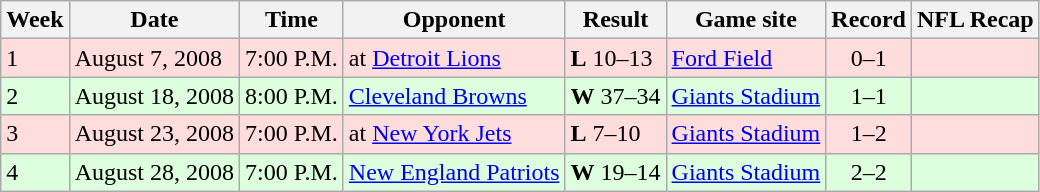<table class="wikitable">
<tr>
<th>Week</th>
<th>Date</th>
<th>Time</th>
<th>Opponent</th>
<th>Result</th>
<th>Game site</th>
<th>Record</th>
<th>NFL Recap</th>
</tr>
<tr style="background:#fdd;">
<td>1</td>
<td>August 7, 2008</td>
<td>7:00 P.M.</td>
<td>at <a href='#'>Detroit Lions</a></td>
<td><strong>L</strong> 10–13</td>
<td><a href='#'>Ford Field</a></td>
<td style="text-align:center;">0–1</td>
<td style="text-align:center;"></td>
</tr>
<tr style="background:#dfd;">
<td>2</td>
<td>August 18, 2008</td>
<td>8:00 P.M.</td>
<td><a href='#'>Cleveland Browns</a></td>
<td><strong>W</strong> 37–34</td>
<td><a href='#'>Giants Stadium</a></td>
<td style="text-align:center;">1–1</td>
<td style="text-align:center;"></td>
</tr>
<tr style="background:#fdd;">
<td>3</td>
<td>August 23, 2008</td>
<td>7:00 P.M.</td>
<td>at <a href='#'>New York Jets</a></td>
<td><strong>L</strong> 7–10</td>
<td><a href='#'>Giants Stadium</a></td>
<td style="text-align:center;">1–2</td>
<td style="text-align:center;"></td>
</tr>
<tr style="background:#dfd;">
<td>4</td>
<td>August 28, 2008</td>
<td>7:00 P.M.</td>
<td><a href='#'>New England Patriots</a></td>
<td><strong>W</strong> 19–14</td>
<td><a href='#'>Giants Stadium</a></td>
<td style="text-align:center;">2–2</td>
<td style="text-align:center;"></td>
</tr>
</table>
